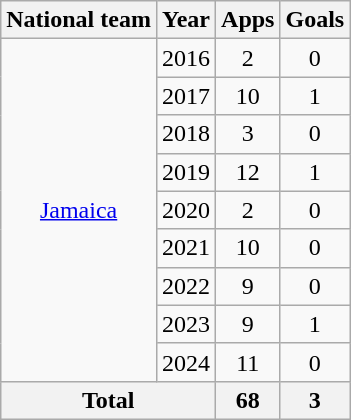<table class=wikitable style=text-align:center>
<tr>
<th>National team</th>
<th>Year</th>
<th>Apps</th>
<th>Goals</th>
</tr>
<tr>
<td rowspan="9"><a href='#'>Jamaica</a></td>
<td>2016</td>
<td>2</td>
<td>0</td>
</tr>
<tr>
<td>2017</td>
<td>10</td>
<td>1</td>
</tr>
<tr>
<td>2018</td>
<td>3</td>
<td>0</td>
</tr>
<tr>
<td>2019</td>
<td>12</td>
<td>1</td>
</tr>
<tr>
<td>2020</td>
<td>2</td>
<td>0</td>
</tr>
<tr>
<td>2021</td>
<td>10</td>
<td>0</td>
</tr>
<tr>
<td>2022</td>
<td>9</td>
<td>0</td>
</tr>
<tr>
<td>2023</td>
<td>9</td>
<td>1</td>
</tr>
<tr>
<td>2024</td>
<td>11</td>
<td>0</td>
</tr>
<tr>
<th colspan="2">Total</th>
<th>68</th>
<th>3</th>
</tr>
</table>
